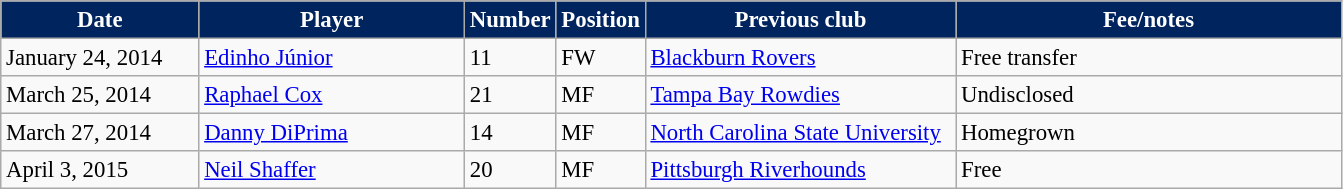<table class="wikitable" style="text-align:left; font-size:95%;">
<tr>
<th style="color:white; background:#00245D; width:125px;">Date</th>
<th style="color:white; background:#00245D; width:170px;">Player</th>
<th style="color:white; background:#00245D; width:50px;">Number</th>
<th style="color:white; background:#00245D; width:50px;">Position</th>
<th style="color:white; background:#00245D; width:200px;">Previous club</th>
<th style="color:white; background:#00245D; width:250px;">Fee/notes</th>
</tr>
<tr>
<td>January 24, 2014</td>
<td> <a href='#'>Edinho Júnior</a></td>
<td>11</td>
<td>FW</td>
<td> <a href='#'>Blackburn Rovers</a></td>
<td>Free transfer</td>
</tr>
<tr>
<td>March 25, 2014</td>
<td> <a href='#'>Raphael Cox</a></td>
<td>21</td>
<td>MF</td>
<td> <a href='#'>Tampa Bay Rowdies</a></td>
<td>Undisclosed</td>
</tr>
<tr>
<td>March 27, 2014</td>
<td> <a href='#'>Danny DiPrima</a></td>
<td>14</td>
<td>MF</td>
<td> <a href='#'>North Carolina State University</a></td>
<td>Homegrown</td>
</tr>
<tr>
<td>April 3, 2015</td>
<td> <a href='#'>Neil Shaffer</a></td>
<td>20</td>
<td>MF</td>
<td> <a href='#'>Pittsburgh Riverhounds</a></td>
<td>Free</td>
</tr>
</table>
